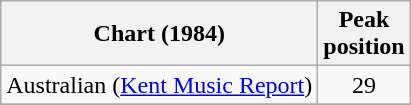<table class="wikitable">
<tr>
<th>Chart (1984)</th>
<th>Peak<br>position</th>
</tr>
<tr>
<td>Australian (<a href='#'>Kent Music Report</a>)</td>
<td align="center">29</td>
</tr>
<tr>
</tr>
</table>
